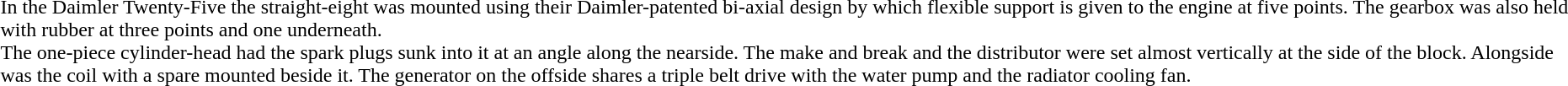<table>
<tr>
<td><br>In the Daimler Twenty-Five the straight-eight was mounted using their Daimler-patented bi-axial design by which flexible support is given to the engine at five points. The gearbox was also held with rubber at three points and one underneath.<br>The one-piece cylinder-head had the spark plugs sunk into it at an angle along the nearside. The make and break and the distributor were set almost vertically at the side of the block. Alongside was the coil with a spare mounted beside it. The generator on the offside shares a triple belt drive with the water pump and the radiator cooling fan.</td>
</tr>
</table>
